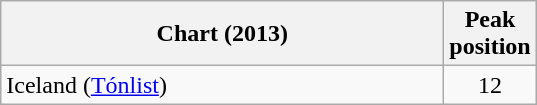<table class="wikitable sortable">
<tr>
<th style="width:18em;">Chart (2013)</th>
<th>Peak<br>position</th>
</tr>
<tr>
<td>Iceland (<a href='#'>Tónlist</a>)</td>
<td align="center">12</td>
</tr>
</table>
